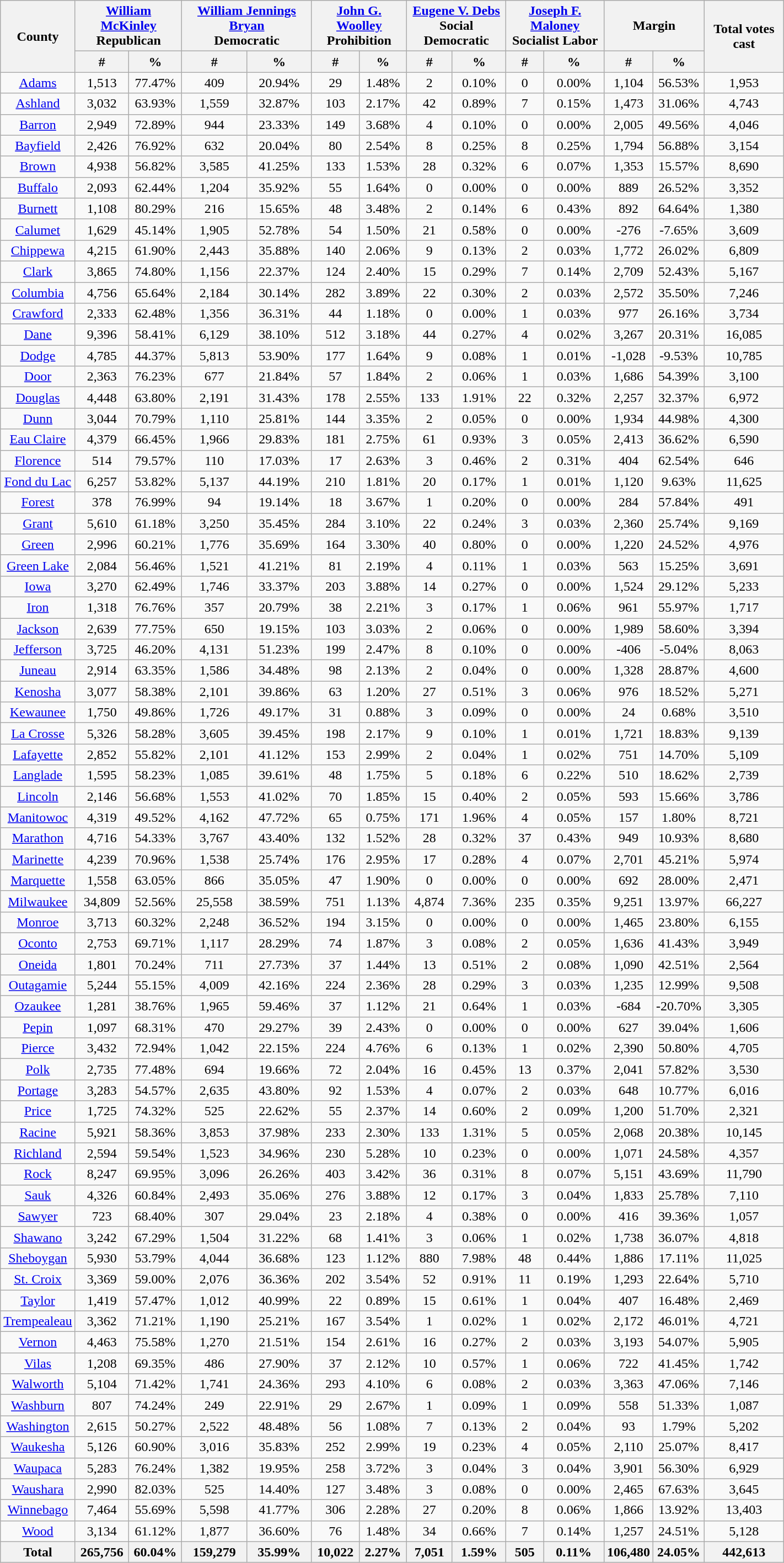<table width="75%" class="wikitable sortable" style="text-align:center">
<tr>
<th rowspan="2" style="text-align:center;">County</th>
<th colspan="2" style="text-align:center;"><a href='#'>William McKinley</a><br>Republican</th>
<th colspan="2" style="text-align:center;"><a href='#'>William Jennings Bryan</a><br>Democratic</th>
<th colspan="2" style="text-align:center;"><a href='#'>John G. Woolley</a><br>Prohibition</th>
<th colspan="2" style="text-align:center;"><a href='#'>Eugene V. Debs</a><br>Social Democratic</th>
<th colspan="2" style="text-align:center;"><a href='#'>Joseph F. Maloney</a><br>Socialist Labor</th>
<th colspan="2" style="text-align:center;">Margin</th>
<th rowspan="2" style="text-align:center;">Total votes cast</th>
</tr>
<tr>
<th style="text-align:center;" data-sort-type="number">#</th>
<th style="text-align:center;" data-sort-type="number">%</th>
<th style="text-align:center;" data-sort-type="number">#</th>
<th style="text-align:center;" data-sort-type="number">%</th>
<th style="text-align:center;" data-sort-type="number">#</th>
<th style="text-align:center;" data-sort-type="number">%</th>
<th style="text-align:center;" data-sort-type="number">#</th>
<th style="text-align:center;" data-sort-type="number">%</th>
<th style="text-align:center;" data-sort-type="number">#</th>
<th style="text-align:center;" data-sort-type="number">%</th>
<th style="text-align:center;" data-sort-type="number">#</th>
<th style="text-align:center;" data-sort-type="number">%</th>
</tr>
<tr style="text-align:center;">
<td><a href='#'>Adams</a></td>
<td>1,513</td>
<td>77.47%</td>
<td>409</td>
<td>20.94%</td>
<td>29</td>
<td>1.48%</td>
<td>2</td>
<td>0.10%</td>
<td>0</td>
<td>0.00%</td>
<td>1,104</td>
<td>56.53%</td>
<td>1,953</td>
</tr>
<tr style="text-align:center;">
<td><a href='#'>Ashland</a></td>
<td>3,032</td>
<td>63.93%</td>
<td>1,559</td>
<td>32.87%</td>
<td>103</td>
<td>2.17%</td>
<td>42</td>
<td>0.89%</td>
<td>7</td>
<td>0.15%</td>
<td>1,473</td>
<td>31.06%</td>
<td>4,743</td>
</tr>
<tr style="text-align:center;">
<td><a href='#'>Barron</a></td>
<td>2,949</td>
<td>72.89%</td>
<td>944</td>
<td>23.33%</td>
<td>149</td>
<td>3.68%</td>
<td>4</td>
<td>0.10%</td>
<td>0</td>
<td>0.00%</td>
<td>2,005</td>
<td>49.56%</td>
<td>4,046</td>
</tr>
<tr style="text-align:center;">
<td><a href='#'>Bayfield</a></td>
<td>2,426</td>
<td>76.92%</td>
<td>632</td>
<td>20.04%</td>
<td>80</td>
<td>2.54%</td>
<td>8</td>
<td>0.25%</td>
<td>8</td>
<td>0.25%</td>
<td>1,794</td>
<td>56.88%</td>
<td>3,154</td>
</tr>
<tr style="text-align:center;">
<td><a href='#'>Brown</a></td>
<td>4,938</td>
<td>56.82%</td>
<td>3,585</td>
<td>41.25%</td>
<td>133</td>
<td>1.53%</td>
<td>28</td>
<td>0.32%</td>
<td>6</td>
<td>0.07%</td>
<td>1,353</td>
<td>15.57%</td>
<td>8,690</td>
</tr>
<tr style="text-align:center;">
<td><a href='#'>Buffalo</a></td>
<td>2,093</td>
<td>62.44%</td>
<td>1,204</td>
<td>35.92%</td>
<td>55</td>
<td>1.64%</td>
<td>0</td>
<td>0.00%</td>
<td>0</td>
<td>0.00%</td>
<td>889</td>
<td>26.52%</td>
<td>3,352</td>
</tr>
<tr style="text-align:center;">
<td><a href='#'>Burnett</a></td>
<td>1,108</td>
<td>80.29%</td>
<td>216</td>
<td>15.65%</td>
<td>48</td>
<td>3.48%</td>
<td>2</td>
<td>0.14%</td>
<td>6</td>
<td>0.43%</td>
<td>892</td>
<td>64.64%</td>
<td>1,380</td>
</tr>
<tr style="text-align:center;">
<td><a href='#'>Calumet</a></td>
<td>1,629</td>
<td>45.14%</td>
<td>1,905</td>
<td>52.78%</td>
<td>54</td>
<td>1.50%</td>
<td>21</td>
<td>0.58%</td>
<td>0</td>
<td>0.00%</td>
<td>-276</td>
<td>-7.65%</td>
<td>3,609</td>
</tr>
<tr style="text-align:center;">
<td><a href='#'>Chippewa</a></td>
<td>4,215</td>
<td>61.90%</td>
<td>2,443</td>
<td>35.88%</td>
<td>140</td>
<td>2.06%</td>
<td>9</td>
<td>0.13%</td>
<td>2</td>
<td>0.03%</td>
<td>1,772</td>
<td>26.02%</td>
<td>6,809</td>
</tr>
<tr style="text-align:center;">
<td><a href='#'>Clark</a></td>
<td>3,865</td>
<td>74.80%</td>
<td>1,156</td>
<td>22.37%</td>
<td>124</td>
<td>2.40%</td>
<td>15</td>
<td>0.29%</td>
<td>7</td>
<td>0.14%</td>
<td>2,709</td>
<td>52.43%</td>
<td>5,167</td>
</tr>
<tr style="text-align:center;">
<td><a href='#'>Columbia</a></td>
<td>4,756</td>
<td>65.64%</td>
<td>2,184</td>
<td>30.14%</td>
<td>282</td>
<td>3.89%</td>
<td>22</td>
<td>0.30%</td>
<td>2</td>
<td>0.03%</td>
<td>2,572</td>
<td>35.50%</td>
<td>7,246</td>
</tr>
<tr style="text-align:center;">
<td><a href='#'>Crawford</a></td>
<td>2,333</td>
<td>62.48%</td>
<td>1,356</td>
<td>36.31%</td>
<td>44</td>
<td>1.18%</td>
<td>0</td>
<td>0.00%</td>
<td>1</td>
<td>0.03%</td>
<td>977</td>
<td>26.16%</td>
<td>3,734</td>
</tr>
<tr style="text-align:center;">
<td><a href='#'>Dane</a></td>
<td>9,396</td>
<td>58.41%</td>
<td>6,129</td>
<td>38.10%</td>
<td>512</td>
<td>3.18%</td>
<td>44</td>
<td>0.27%</td>
<td>4</td>
<td>0.02%</td>
<td>3,267</td>
<td>20.31%</td>
<td>16,085</td>
</tr>
<tr style="text-align:center;">
<td><a href='#'>Dodge</a></td>
<td>4,785</td>
<td>44.37%</td>
<td>5,813</td>
<td>53.90%</td>
<td>177</td>
<td>1.64%</td>
<td>9</td>
<td>0.08%</td>
<td>1</td>
<td>0.01%</td>
<td>-1,028</td>
<td>-9.53%</td>
<td>10,785</td>
</tr>
<tr style="text-align:center;">
<td><a href='#'>Door</a></td>
<td>2,363</td>
<td>76.23%</td>
<td>677</td>
<td>21.84%</td>
<td>57</td>
<td>1.84%</td>
<td>2</td>
<td>0.06%</td>
<td>1</td>
<td>0.03%</td>
<td>1,686</td>
<td>54.39%</td>
<td>3,100</td>
</tr>
<tr style="text-align:center;">
<td><a href='#'>Douglas</a></td>
<td>4,448</td>
<td>63.80%</td>
<td>2,191</td>
<td>31.43%</td>
<td>178</td>
<td>2.55%</td>
<td>133</td>
<td>1.91%</td>
<td>22</td>
<td>0.32%</td>
<td>2,257</td>
<td>32.37%</td>
<td>6,972</td>
</tr>
<tr style="text-align:center;">
<td><a href='#'>Dunn</a></td>
<td>3,044</td>
<td>70.79%</td>
<td>1,110</td>
<td>25.81%</td>
<td>144</td>
<td>3.35%</td>
<td>2</td>
<td>0.05%</td>
<td>0</td>
<td>0.00%</td>
<td>1,934</td>
<td>44.98%</td>
<td>4,300</td>
</tr>
<tr style="text-align:center;">
<td><a href='#'>Eau Claire</a></td>
<td>4,379</td>
<td>66.45%</td>
<td>1,966</td>
<td>29.83%</td>
<td>181</td>
<td>2.75%</td>
<td>61</td>
<td>0.93%</td>
<td>3</td>
<td>0.05%</td>
<td>2,413</td>
<td>36.62%</td>
<td>6,590</td>
</tr>
<tr style="text-align:center;">
<td><a href='#'>Florence</a></td>
<td>514</td>
<td>79.57%</td>
<td>110</td>
<td>17.03%</td>
<td>17</td>
<td>2.63%</td>
<td>3</td>
<td>0.46%</td>
<td>2</td>
<td>0.31%</td>
<td>404</td>
<td>62.54%</td>
<td>646</td>
</tr>
<tr style="text-align:center;">
<td><a href='#'>Fond du Lac</a></td>
<td>6,257</td>
<td>53.82%</td>
<td>5,137</td>
<td>44.19%</td>
<td>210</td>
<td>1.81%</td>
<td>20</td>
<td>0.17%</td>
<td>1</td>
<td>0.01%</td>
<td>1,120</td>
<td>9.63%</td>
<td>11,625</td>
</tr>
<tr style="text-align:center;">
<td><a href='#'>Forest</a></td>
<td>378</td>
<td>76.99%</td>
<td>94</td>
<td>19.14%</td>
<td>18</td>
<td>3.67%</td>
<td>1</td>
<td>0.20%</td>
<td>0</td>
<td>0.00%</td>
<td>284</td>
<td>57.84%</td>
<td>491</td>
</tr>
<tr style="text-align:center;">
<td><a href='#'>Grant</a></td>
<td>5,610</td>
<td>61.18%</td>
<td>3,250</td>
<td>35.45%</td>
<td>284</td>
<td>3.10%</td>
<td>22</td>
<td>0.24%</td>
<td>3</td>
<td>0.03%</td>
<td>2,360</td>
<td>25.74%</td>
<td>9,169</td>
</tr>
<tr style="text-align:center;">
<td><a href='#'>Green</a></td>
<td>2,996</td>
<td>60.21%</td>
<td>1,776</td>
<td>35.69%</td>
<td>164</td>
<td>3.30%</td>
<td>40</td>
<td>0.80%</td>
<td>0</td>
<td>0.00%</td>
<td>1,220</td>
<td>24.52%</td>
<td>4,976</td>
</tr>
<tr style="text-align:center;">
<td><a href='#'>Green Lake</a></td>
<td>2,084</td>
<td>56.46%</td>
<td>1,521</td>
<td>41.21%</td>
<td>81</td>
<td>2.19%</td>
<td>4</td>
<td>0.11%</td>
<td>1</td>
<td>0.03%</td>
<td>563</td>
<td>15.25%</td>
<td>3,691</td>
</tr>
<tr style="text-align:center;">
<td><a href='#'>Iowa</a></td>
<td>3,270</td>
<td>62.49%</td>
<td>1,746</td>
<td>33.37%</td>
<td>203</td>
<td>3.88%</td>
<td>14</td>
<td>0.27%</td>
<td>0</td>
<td>0.00%</td>
<td>1,524</td>
<td>29.12%</td>
<td>5,233</td>
</tr>
<tr style="text-align:center;">
<td><a href='#'>Iron</a></td>
<td>1,318</td>
<td>76.76%</td>
<td>357</td>
<td>20.79%</td>
<td>38</td>
<td>2.21%</td>
<td>3</td>
<td>0.17%</td>
<td>1</td>
<td>0.06%</td>
<td>961</td>
<td>55.97%</td>
<td>1,717</td>
</tr>
<tr style="text-align:center;">
<td><a href='#'>Jackson</a></td>
<td>2,639</td>
<td>77.75%</td>
<td>650</td>
<td>19.15%</td>
<td>103</td>
<td>3.03%</td>
<td>2</td>
<td>0.06%</td>
<td>0</td>
<td>0.00%</td>
<td>1,989</td>
<td>58.60%</td>
<td>3,394</td>
</tr>
<tr style="text-align:center;">
<td><a href='#'>Jefferson</a></td>
<td>3,725</td>
<td>46.20%</td>
<td>4,131</td>
<td>51.23%</td>
<td>199</td>
<td>2.47%</td>
<td>8</td>
<td>0.10%</td>
<td>0</td>
<td>0.00%</td>
<td>-406</td>
<td>-5.04%</td>
<td>8,063</td>
</tr>
<tr style="text-align:center;">
<td><a href='#'>Juneau</a></td>
<td>2,914</td>
<td>63.35%</td>
<td>1,586</td>
<td>34.48%</td>
<td>98</td>
<td>2.13%</td>
<td>2</td>
<td>0.04%</td>
<td>0</td>
<td>0.00%</td>
<td>1,328</td>
<td>28.87%</td>
<td>4,600</td>
</tr>
<tr style="text-align:center;">
<td><a href='#'>Kenosha</a></td>
<td>3,077</td>
<td>58.38%</td>
<td>2,101</td>
<td>39.86%</td>
<td>63</td>
<td>1.20%</td>
<td>27</td>
<td>0.51%</td>
<td>3</td>
<td>0.06%</td>
<td>976</td>
<td>18.52%</td>
<td>5,271</td>
</tr>
<tr style="text-align:center;">
<td><a href='#'>Kewaunee</a></td>
<td>1,750</td>
<td>49.86%</td>
<td>1,726</td>
<td>49.17%</td>
<td>31</td>
<td>0.88%</td>
<td>3</td>
<td>0.09%</td>
<td>0</td>
<td>0.00%</td>
<td>24</td>
<td>0.68%</td>
<td>3,510</td>
</tr>
<tr style="text-align:center;">
<td><a href='#'>La Crosse</a></td>
<td>5,326</td>
<td>58.28%</td>
<td>3,605</td>
<td>39.45%</td>
<td>198</td>
<td>2.17%</td>
<td>9</td>
<td>0.10%</td>
<td>1</td>
<td>0.01%</td>
<td>1,721</td>
<td>18.83%</td>
<td>9,139</td>
</tr>
<tr style="text-align:center;">
<td><a href='#'>Lafayette</a></td>
<td>2,852</td>
<td>55.82%</td>
<td>2,101</td>
<td>41.12%</td>
<td>153</td>
<td>2.99%</td>
<td>2</td>
<td>0.04%</td>
<td>1</td>
<td>0.02%</td>
<td>751</td>
<td>14.70%</td>
<td>5,109</td>
</tr>
<tr style="text-align:center;">
<td><a href='#'>Langlade</a></td>
<td>1,595</td>
<td>58.23%</td>
<td>1,085</td>
<td>39.61%</td>
<td>48</td>
<td>1.75%</td>
<td>5</td>
<td>0.18%</td>
<td>6</td>
<td>0.22%</td>
<td>510</td>
<td>18.62%</td>
<td>2,739</td>
</tr>
<tr style="text-align:center;">
<td><a href='#'>Lincoln</a></td>
<td>2,146</td>
<td>56.68%</td>
<td>1,553</td>
<td>41.02%</td>
<td>70</td>
<td>1.85%</td>
<td>15</td>
<td>0.40%</td>
<td>2</td>
<td>0.05%</td>
<td>593</td>
<td>15.66%</td>
<td>3,786</td>
</tr>
<tr style="text-align:center;">
<td><a href='#'>Manitowoc</a></td>
<td>4,319</td>
<td>49.52%</td>
<td>4,162</td>
<td>47.72%</td>
<td>65</td>
<td>0.75%</td>
<td>171</td>
<td>1.96%</td>
<td>4</td>
<td>0.05%</td>
<td>157</td>
<td>1.80%</td>
<td>8,721</td>
</tr>
<tr style="text-align:center;">
<td><a href='#'>Marathon</a></td>
<td>4,716</td>
<td>54.33%</td>
<td>3,767</td>
<td>43.40%</td>
<td>132</td>
<td>1.52%</td>
<td>28</td>
<td>0.32%</td>
<td>37</td>
<td>0.43%</td>
<td>949</td>
<td>10.93%</td>
<td>8,680</td>
</tr>
<tr style="text-align:center;">
<td><a href='#'>Marinette</a></td>
<td>4,239</td>
<td>70.96%</td>
<td>1,538</td>
<td>25.74%</td>
<td>176</td>
<td>2.95%</td>
<td>17</td>
<td>0.28%</td>
<td>4</td>
<td>0.07%</td>
<td>2,701</td>
<td>45.21%</td>
<td>5,974</td>
</tr>
<tr style="text-align:center;">
<td><a href='#'>Marquette</a></td>
<td>1,558</td>
<td>63.05%</td>
<td>866</td>
<td>35.05%</td>
<td>47</td>
<td>1.90%</td>
<td>0</td>
<td>0.00%</td>
<td>0</td>
<td>0.00%</td>
<td>692</td>
<td>28.00%</td>
<td>2,471</td>
</tr>
<tr style="text-align:center;">
<td><a href='#'>Milwaukee</a></td>
<td>34,809</td>
<td>52.56%</td>
<td>25,558</td>
<td>38.59%</td>
<td>751</td>
<td>1.13%</td>
<td>4,874</td>
<td>7.36%</td>
<td>235</td>
<td>0.35%</td>
<td>9,251</td>
<td>13.97%</td>
<td>66,227</td>
</tr>
<tr style="text-align:center;">
<td><a href='#'>Monroe</a></td>
<td>3,713</td>
<td>60.32%</td>
<td>2,248</td>
<td>36.52%</td>
<td>194</td>
<td>3.15%</td>
<td>0</td>
<td>0.00%</td>
<td>0</td>
<td>0.00%</td>
<td>1,465</td>
<td>23.80%</td>
<td>6,155</td>
</tr>
<tr style="text-align:center;">
<td><a href='#'>Oconto</a></td>
<td>2,753</td>
<td>69.71%</td>
<td>1,117</td>
<td>28.29%</td>
<td>74</td>
<td>1.87%</td>
<td>3</td>
<td>0.08%</td>
<td>2</td>
<td>0.05%</td>
<td>1,636</td>
<td>41.43%</td>
<td>3,949</td>
</tr>
<tr style="text-align:center;">
<td><a href='#'>Oneida</a></td>
<td>1,801</td>
<td>70.24%</td>
<td>711</td>
<td>27.73%</td>
<td>37</td>
<td>1.44%</td>
<td>13</td>
<td>0.51%</td>
<td>2</td>
<td>0.08%</td>
<td>1,090</td>
<td>42.51%</td>
<td>2,564</td>
</tr>
<tr style="text-align:center;">
<td><a href='#'>Outagamie</a></td>
<td>5,244</td>
<td>55.15%</td>
<td>4,009</td>
<td>42.16%</td>
<td>224</td>
<td>2.36%</td>
<td>28</td>
<td>0.29%</td>
<td>3</td>
<td>0.03%</td>
<td>1,235</td>
<td>12.99%</td>
<td>9,508</td>
</tr>
<tr style="text-align:center;">
<td><a href='#'>Ozaukee</a></td>
<td>1,281</td>
<td>38.76%</td>
<td>1,965</td>
<td>59.46%</td>
<td>37</td>
<td>1.12%</td>
<td>21</td>
<td>0.64%</td>
<td>1</td>
<td>0.03%</td>
<td>-684</td>
<td>-20.70%</td>
<td>3,305</td>
</tr>
<tr style="text-align:center;">
<td><a href='#'>Pepin</a></td>
<td>1,097</td>
<td>68.31%</td>
<td>470</td>
<td>29.27%</td>
<td>39</td>
<td>2.43%</td>
<td>0</td>
<td>0.00%</td>
<td>0</td>
<td>0.00%</td>
<td>627</td>
<td>39.04%</td>
<td>1,606</td>
</tr>
<tr style="text-align:center;">
<td><a href='#'>Pierce</a></td>
<td>3,432</td>
<td>72.94%</td>
<td>1,042</td>
<td>22.15%</td>
<td>224</td>
<td>4.76%</td>
<td>6</td>
<td>0.13%</td>
<td>1</td>
<td>0.02%</td>
<td>2,390</td>
<td>50.80%</td>
<td>4,705</td>
</tr>
<tr style="text-align:center;">
<td><a href='#'>Polk</a></td>
<td>2,735</td>
<td>77.48%</td>
<td>694</td>
<td>19.66%</td>
<td>72</td>
<td>2.04%</td>
<td>16</td>
<td>0.45%</td>
<td>13</td>
<td>0.37%</td>
<td>2,041</td>
<td>57.82%</td>
<td>3,530</td>
</tr>
<tr style="text-align:center;">
<td><a href='#'>Portage</a></td>
<td>3,283</td>
<td>54.57%</td>
<td>2,635</td>
<td>43.80%</td>
<td>92</td>
<td>1.53%</td>
<td>4</td>
<td>0.07%</td>
<td>2</td>
<td>0.03%</td>
<td>648</td>
<td>10.77%</td>
<td>6,016</td>
</tr>
<tr style="text-align:center;">
<td><a href='#'>Price</a></td>
<td>1,725</td>
<td>74.32%</td>
<td>525</td>
<td>22.62%</td>
<td>55</td>
<td>2.37%</td>
<td>14</td>
<td>0.60%</td>
<td>2</td>
<td>0.09%</td>
<td>1,200</td>
<td>51.70%</td>
<td>2,321</td>
</tr>
<tr style="text-align:center;">
<td><a href='#'>Racine</a></td>
<td>5,921</td>
<td>58.36%</td>
<td>3,853</td>
<td>37.98%</td>
<td>233</td>
<td>2.30%</td>
<td>133</td>
<td>1.31%</td>
<td>5</td>
<td>0.05%</td>
<td>2,068</td>
<td>20.38%</td>
<td>10,145</td>
</tr>
<tr style="text-align:center;">
<td><a href='#'>Richland</a></td>
<td>2,594</td>
<td>59.54%</td>
<td>1,523</td>
<td>34.96%</td>
<td>230</td>
<td>5.28%</td>
<td>10</td>
<td>0.23%</td>
<td>0</td>
<td>0.00%</td>
<td>1,071</td>
<td>24.58%</td>
<td>4,357</td>
</tr>
<tr style="text-align:center;">
<td><a href='#'>Rock</a></td>
<td>8,247</td>
<td>69.95%</td>
<td>3,096</td>
<td>26.26%</td>
<td>403</td>
<td>3.42%</td>
<td>36</td>
<td>0.31%</td>
<td>8</td>
<td>0.07%</td>
<td>5,151</td>
<td>43.69%</td>
<td>11,790</td>
</tr>
<tr style="text-align:center;">
<td><a href='#'>Sauk</a></td>
<td>4,326</td>
<td>60.84%</td>
<td>2,493</td>
<td>35.06%</td>
<td>276</td>
<td>3.88%</td>
<td>12</td>
<td>0.17%</td>
<td>3</td>
<td>0.04%</td>
<td>1,833</td>
<td>25.78%</td>
<td>7,110</td>
</tr>
<tr style="text-align:center;">
<td><a href='#'>Sawyer</a></td>
<td>723</td>
<td>68.40%</td>
<td>307</td>
<td>29.04%</td>
<td>23</td>
<td>2.18%</td>
<td>4</td>
<td>0.38%</td>
<td>0</td>
<td>0.00%</td>
<td>416</td>
<td>39.36%</td>
<td>1,057</td>
</tr>
<tr style="text-align:center;">
<td><a href='#'>Shawano</a></td>
<td>3,242</td>
<td>67.29%</td>
<td>1,504</td>
<td>31.22%</td>
<td>68</td>
<td>1.41%</td>
<td>3</td>
<td>0.06%</td>
<td>1</td>
<td>0.02%</td>
<td>1,738</td>
<td>36.07%</td>
<td>4,818</td>
</tr>
<tr style="text-align:center;">
<td><a href='#'>Sheboygan</a></td>
<td>5,930</td>
<td>53.79%</td>
<td>4,044</td>
<td>36.68%</td>
<td>123</td>
<td>1.12%</td>
<td>880</td>
<td>7.98%</td>
<td>48</td>
<td>0.44%</td>
<td>1,886</td>
<td>17.11%</td>
<td>11,025</td>
</tr>
<tr style="text-align:center;">
<td><a href='#'>St. Croix</a></td>
<td>3,369</td>
<td>59.00%</td>
<td>2,076</td>
<td>36.36%</td>
<td>202</td>
<td>3.54%</td>
<td>52</td>
<td>0.91%</td>
<td>11</td>
<td>0.19%</td>
<td>1,293</td>
<td>22.64%</td>
<td>5,710</td>
</tr>
<tr style="text-align:center;">
<td><a href='#'>Taylor</a></td>
<td>1,419</td>
<td>57.47%</td>
<td>1,012</td>
<td>40.99%</td>
<td>22</td>
<td>0.89%</td>
<td>15</td>
<td>0.61%</td>
<td>1</td>
<td>0.04%</td>
<td>407</td>
<td>16.48%</td>
<td>2,469</td>
</tr>
<tr style="text-align:center;">
<td><a href='#'>Trempealeau</a></td>
<td>3,362</td>
<td>71.21%</td>
<td>1,190</td>
<td>25.21%</td>
<td>167</td>
<td>3.54%</td>
<td>1</td>
<td>0.02%</td>
<td>1</td>
<td>0.02%</td>
<td>2,172</td>
<td>46.01%</td>
<td>4,721</td>
</tr>
<tr style="text-align:center;">
<td><a href='#'>Vernon</a></td>
<td>4,463</td>
<td>75.58%</td>
<td>1,270</td>
<td>21.51%</td>
<td>154</td>
<td>2.61%</td>
<td>16</td>
<td>0.27%</td>
<td>2</td>
<td>0.03%</td>
<td>3,193</td>
<td>54.07%</td>
<td>5,905</td>
</tr>
<tr style="text-align:center;">
<td><a href='#'>Vilas</a></td>
<td>1,208</td>
<td>69.35%</td>
<td>486</td>
<td>27.90%</td>
<td>37</td>
<td>2.12%</td>
<td>10</td>
<td>0.57%</td>
<td>1</td>
<td>0.06%</td>
<td>722</td>
<td>41.45%</td>
<td>1,742</td>
</tr>
<tr style="text-align:center;">
<td><a href='#'>Walworth</a></td>
<td>5,104</td>
<td>71.42%</td>
<td>1,741</td>
<td>24.36%</td>
<td>293</td>
<td>4.10%</td>
<td>6</td>
<td>0.08%</td>
<td>2</td>
<td>0.03%</td>
<td>3,363</td>
<td>47.06%</td>
<td>7,146</td>
</tr>
<tr style="text-align:center;">
<td><a href='#'>Washburn</a></td>
<td>807</td>
<td>74.24%</td>
<td>249</td>
<td>22.91%</td>
<td>29</td>
<td>2.67%</td>
<td>1</td>
<td>0.09%</td>
<td>1</td>
<td>0.09%</td>
<td>558</td>
<td>51.33%</td>
<td>1,087</td>
</tr>
<tr style="text-align:center;">
<td><a href='#'>Washington</a></td>
<td>2,615</td>
<td>50.27%</td>
<td>2,522</td>
<td>48.48%</td>
<td>56</td>
<td>1.08%</td>
<td>7</td>
<td>0.13%</td>
<td>2</td>
<td>0.04%</td>
<td>93</td>
<td>1.79%</td>
<td>5,202</td>
</tr>
<tr style="text-align:center;">
<td><a href='#'>Waukesha</a></td>
<td>5,126</td>
<td>60.90%</td>
<td>3,016</td>
<td>35.83%</td>
<td>252</td>
<td>2.99%</td>
<td>19</td>
<td>0.23%</td>
<td>4</td>
<td>0.05%</td>
<td>2,110</td>
<td>25.07%</td>
<td>8,417</td>
</tr>
<tr style="text-align:center;">
<td><a href='#'>Waupaca</a></td>
<td>5,283</td>
<td>76.24%</td>
<td>1,382</td>
<td>19.95%</td>
<td>258</td>
<td>3.72%</td>
<td>3</td>
<td>0.04%</td>
<td>3</td>
<td>0.04%</td>
<td>3,901</td>
<td>56.30%</td>
<td>6,929</td>
</tr>
<tr style="text-align:center;">
<td><a href='#'>Waushara</a></td>
<td>2,990</td>
<td>82.03%</td>
<td>525</td>
<td>14.40%</td>
<td>127</td>
<td>3.48%</td>
<td>3</td>
<td>0.08%</td>
<td>0</td>
<td>0.00%</td>
<td>2,465</td>
<td>67.63%</td>
<td>3,645</td>
</tr>
<tr style="text-align:center;">
<td><a href='#'>Winnebago</a></td>
<td>7,464</td>
<td>55.69%</td>
<td>5,598</td>
<td>41.77%</td>
<td>306</td>
<td>2.28%</td>
<td>27</td>
<td>0.20%</td>
<td>8</td>
<td>0.06%</td>
<td>1,866</td>
<td>13.92%</td>
<td>13,403</td>
</tr>
<tr style="text-align:center;">
<td><a href='#'>Wood</a></td>
<td>3,134</td>
<td>61.12%</td>
<td>1,877</td>
<td>36.60%</td>
<td>76</td>
<td>1.48%</td>
<td>34</td>
<td>0.66%</td>
<td>7</td>
<td>0.14%</td>
<td>1,257</td>
<td>24.51%</td>
<td>5,128</td>
</tr>
<tr>
<th>Total</th>
<th>265,756</th>
<th>60.04%</th>
<th>159,279</th>
<th>35.99%</th>
<th>10,022</th>
<th>2.27%</th>
<th>7,051</th>
<th>1.59%</th>
<th>505</th>
<th>0.11%</th>
<th>106,480</th>
<th>24.05%</th>
<th>442,613</th>
</tr>
</table>
